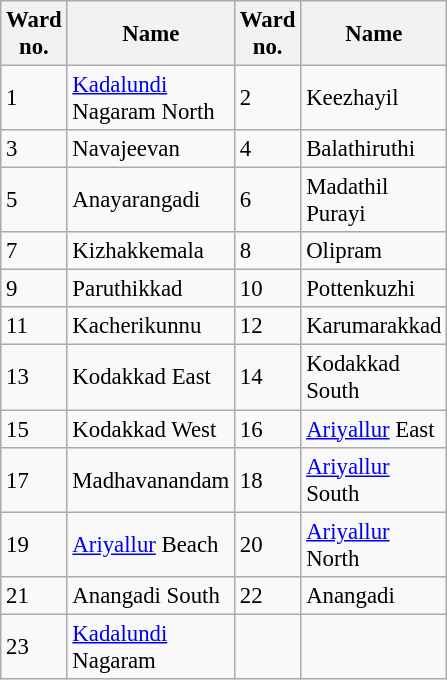<table class="wikitable sortable" style="font-size: 95%;">
<tr>
<th width="20px">Ward no.</th>
<th width="75px">Name</th>
<th width="20px">Ward no.</th>
<th width="75px">Name</th>
</tr>
<tr>
<td>1</td>
<td><a href='#'>Kadalundi</a> Nagaram North</td>
<td>2</td>
<td>Keezhayil</td>
</tr>
<tr>
<td>3</td>
<td>Navajeevan</td>
<td>4</td>
<td>Balathiruthi</td>
</tr>
<tr>
<td>5</td>
<td>Anayarangadi</td>
<td>6</td>
<td>Madathil Purayi</td>
</tr>
<tr>
<td>7</td>
<td>Kizhakkemala</td>
<td>8</td>
<td>Olipram</td>
</tr>
<tr>
<td>9</td>
<td>Paruthikkad</td>
<td>10</td>
<td>Pottenkuzhi</td>
</tr>
<tr>
<td>11</td>
<td>Kacherikunnu</td>
<td>12</td>
<td>Karumarakkad</td>
</tr>
<tr>
<td>13</td>
<td>Kodakkad East</td>
<td>14</td>
<td>Kodakkad South</td>
</tr>
<tr>
<td>15</td>
<td>Kodakkad West</td>
<td>16</td>
<td><a href='#'>Ariyallur</a> East</td>
</tr>
<tr>
<td>17</td>
<td>Madhavanandam</td>
<td>18</td>
<td><a href='#'>Ariyallur</a> South</td>
</tr>
<tr>
<td>19</td>
<td><a href='#'>Ariyallur</a> Beach</td>
<td>20</td>
<td><a href='#'>Ariyallur</a> North</td>
</tr>
<tr>
<td>21</td>
<td>Anangadi South</td>
<td>22</td>
<td>Anangadi</td>
</tr>
<tr>
<td>23</td>
<td><a href='#'>Kadalundi</a> Nagaram</td>
<td></td>
<td></td>
</tr>
</table>
